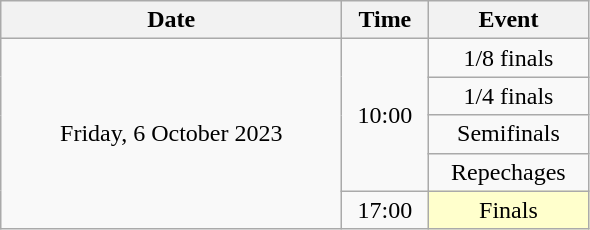<table class = "wikitable" style="text-align:center;">
<tr>
<th width=220>Date</th>
<th width=50>Time</th>
<th width=100>Event</th>
</tr>
<tr>
<td rowspan=5>Friday, 6 October 2023</td>
<td rowspan=4>10:00</td>
<td>1/8 finals</td>
</tr>
<tr>
<td>1/4 finals</td>
</tr>
<tr>
<td>Semifinals</td>
</tr>
<tr>
<td>Repechages</td>
</tr>
<tr>
<td>17:00</td>
<td bgcolor=ffffcc>Finals</td>
</tr>
</table>
